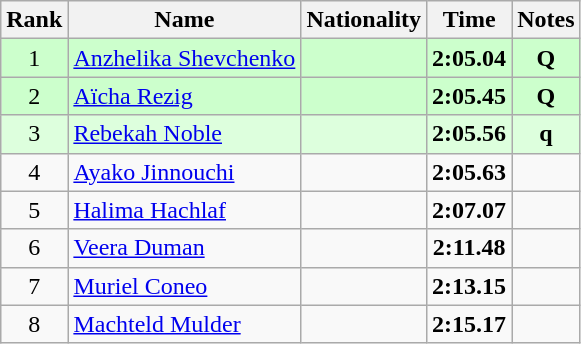<table class="wikitable sortable" style="text-align:center">
<tr>
<th>Rank</th>
<th>Name</th>
<th>Nationality</th>
<th>Time</th>
<th>Notes</th>
</tr>
<tr bgcolor=ccffcc>
<td>1</td>
<td align=left><a href='#'>Anzhelika Shevchenko</a></td>
<td align=left></td>
<td><strong>2:05.04</strong></td>
<td><strong>Q</strong></td>
</tr>
<tr bgcolor=ccffcc>
<td>2</td>
<td align=left><a href='#'>Aïcha Rezig</a></td>
<td align=left></td>
<td><strong>2:05.45</strong></td>
<td><strong>Q</strong></td>
</tr>
<tr bgcolor=ddffdd>
<td>3</td>
<td align=left><a href='#'>Rebekah Noble</a></td>
<td align=left></td>
<td><strong>2:05.56</strong></td>
<td><strong>q</strong></td>
</tr>
<tr>
<td>4</td>
<td align=left><a href='#'>Ayako Jinnouchi</a></td>
<td align=left></td>
<td><strong>2:05.63</strong></td>
<td></td>
</tr>
<tr>
<td>5</td>
<td align=left><a href='#'>Halima Hachlaf</a></td>
<td align=left></td>
<td><strong>2:07.07</strong></td>
<td></td>
</tr>
<tr>
<td>6</td>
<td align=left><a href='#'>Veera Duman</a></td>
<td align=left></td>
<td><strong>2:11.48</strong></td>
<td></td>
</tr>
<tr>
<td>7</td>
<td align=left><a href='#'>Muriel Coneo</a></td>
<td align=left></td>
<td><strong>2:13.15</strong></td>
<td></td>
</tr>
<tr>
<td>8</td>
<td align=left><a href='#'>Machteld Mulder</a></td>
<td align=left></td>
<td><strong>2:15.17</strong></td>
<td></td>
</tr>
</table>
